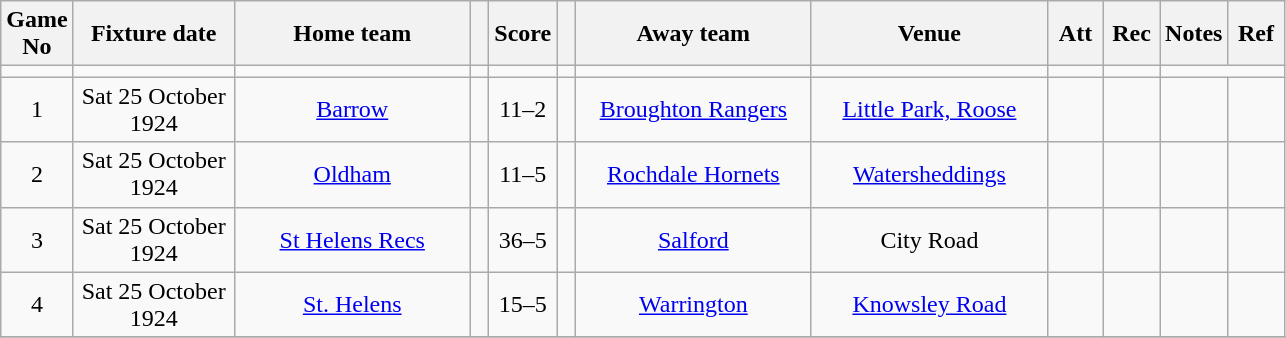<table class="wikitable" style="text-align:center;">
<tr>
<th width=20 abbr="No">Game No</th>
<th width=100 abbr="Date">Fixture date</th>
<th width=150 abbr="Home team">Home team</th>
<th width=5 abbr="space"></th>
<th width=20 abbr="Score">Score</th>
<th width=5 abbr="space"></th>
<th width=150 abbr="Away team">Away team</th>
<th width=150 abbr="Venue">Venue</th>
<th width=30 abbr="Att">Att</th>
<th width=30 abbr="Rec">Rec</th>
<th width=20 abbr="Notes">Notes</th>
<th width=30 abbr="Ref">Ref</th>
</tr>
<tr>
<td></td>
<td></td>
<td></td>
<td></td>
<td></td>
<td></td>
<td></td>
<td></td>
<td></td>
<td></td>
</tr>
<tr>
<td>1</td>
<td>Sat 25 October 1924</td>
<td><a href='#'>Barrow</a></td>
<td></td>
<td>11–2</td>
<td></td>
<td><a href='#'>Broughton Rangers</a></td>
<td><a href='#'>Little Park, Roose</a></td>
<td></td>
<td></td>
<td></td>
<td></td>
</tr>
<tr>
<td>2</td>
<td>Sat 25 October 1924</td>
<td><a href='#'>Oldham</a></td>
<td></td>
<td>11–5</td>
<td></td>
<td><a href='#'>Rochdale Hornets</a></td>
<td><a href='#'>Watersheddings</a></td>
<td></td>
<td></td>
<td></td>
<td></td>
</tr>
<tr>
<td>3</td>
<td>Sat 25 October 1924</td>
<td><a href='#'>St Helens Recs</a></td>
<td></td>
<td>36–5</td>
<td></td>
<td><a href='#'>Salford</a></td>
<td>City Road</td>
<td></td>
<td></td>
<td></td>
<td></td>
</tr>
<tr>
<td>4</td>
<td>Sat 25 October 1924</td>
<td><a href='#'>St. Helens</a></td>
<td></td>
<td>15–5</td>
<td></td>
<td><a href='#'>Warrington</a></td>
<td><a href='#'>Knowsley Road</a></td>
<td></td>
<td></td>
<td></td>
<td></td>
</tr>
<tr>
</tr>
</table>
